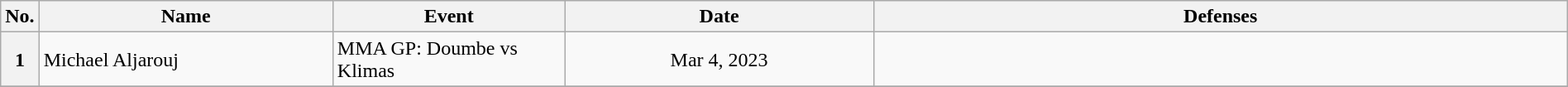<table class="wikitable" width=100%>
<tr>
<th width=1%>No.</th>
<th width=19%>Name</th>
<th width=15%>Event</th>
<th width=20%>Date</th>
<th width=45%>Defenses</th>
</tr>
<tr>
<th>1</th>
<td> Michael Aljarouj <br></td>
<td>MMA GP: Doumbe vs Klimas <br></td>
<td align=center>Mar 4, 2023</td>
<td><br></td>
</tr>
<tr>
</tr>
</table>
